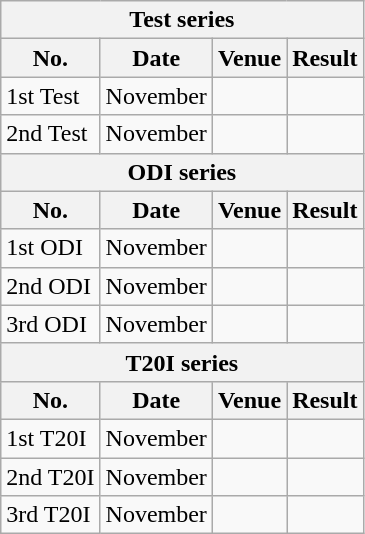<table class="wikitable">
<tr>
<th colspan="4">Test series</th>
</tr>
<tr>
<th>No.</th>
<th>Date</th>
<th>Venue</th>
<th>Result</th>
</tr>
<tr>
<td>1st Test</td>
<td>November</td>
<td></td>
<td></td>
</tr>
<tr>
<td>2nd Test</td>
<td>November</td>
<td></td>
<td></td>
</tr>
<tr>
<th colspan="4">ODI series</th>
</tr>
<tr>
<th>No.</th>
<th>Date</th>
<th>Venue</th>
<th>Result</th>
</tr>
<tr>
<td>1st ODI</td>
<td>November</td>
<td></td>
<td></td>
</tr>
<tr>
<td>2nd ODI</td>
<td>November</td>
<td></td>
<td></td>
</tr>
<tr>
<td>3rd ODI</td>
<td>November</td>
<td></td>
<td></td>
</tr>
<tr>
<th colspan="4">T20I series</th>
</tr>
<tr>
<th>No.</th>
<th>Date</th>
<th>Venue</th>
<th>Result</th>
</tr>
<tr>
<td>1st T20I</td>
<td>November</td>
<td></td>
<td></td>
</tr>
<tr>
<td>2nd T20I</td>
<td>November</td>
<td></td>
<td></td>
</tr>
<tr>
<td>3rd T20I</td>
<td>November</td>
<td></td>
<td></td>
</tr>
</table>
